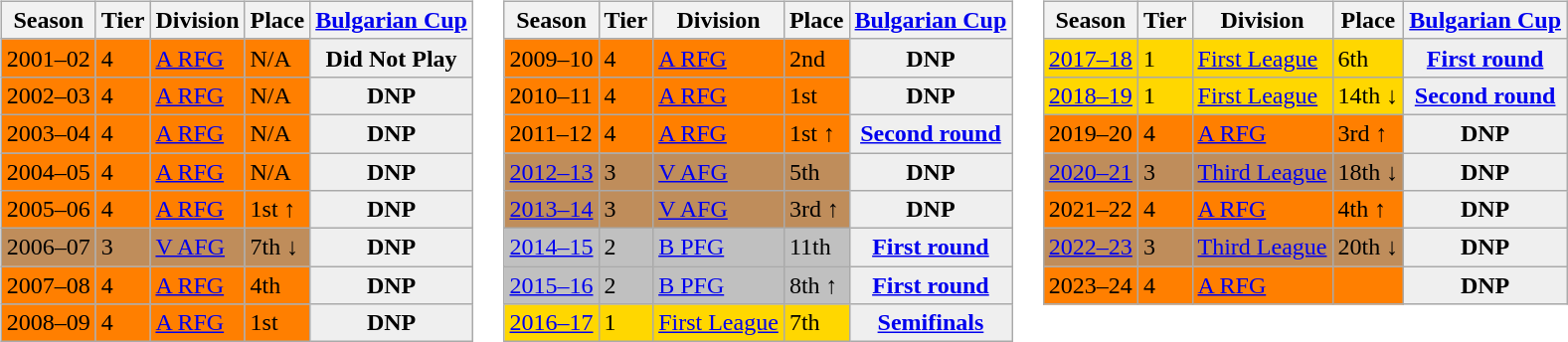<table>
<tr>
<td valign="top"><br><table class="wikitable">
<tr style="background:#f0f6fa;">
<th><strong>Season</strong></th>
<th><strong>Tier</strong></th>
<th><strong>Division</strong></th>
<th><strong>Place</strong></th>
<th><strong><a href='#'>Bulgarian Cup</a></strong></th>
</tr>
<tr>
<td style="background:#FF7F00;">2001–02</td>
<td style="background:#FF7F00;">4</td>
<td style="background:#FF7F00;"><a href='#'>A RFG</a></td>
<td style="background:#FF7F00;">N/A</td>
<th style="background:#efefef;">Did Not Play</th>
</tr>
<tr>
<td style="background:#FF7F00;">2002–03</td>
<td style="background:#FF7F00;">4</td>
<td style="background:#FF7F00;"><a href='#'>A RFG</a></td>
<td style="background:#FF7F00;">N/A</td>
<th style="background:#efefef;">DNP</th>
</tr>
<tr>
<td style="background:#FF7F00;">2003–04</td>
<td style="background:#FF7F00;">4</td>
<td style="background:#FF7F00;"><a href='#'>A RFG</a></td>
<td style="background:#FF7F00;">N/A</td>
<th style="background:#efefef;">DNP</th>
</tr>
<tr>
<td style="background:#FF7F00;">2004–05</td>
<td style="background:#FF7F00;">4</td>
<td style="background:#FF7F00;"><a href='#'>A RFG</a></td>
<td style="background:#FF7F00;">N/A</td>
<th style="background:#efefef;">DNP</th>
</tr>
<tr>
<td style="background:#FF7F00;">2005–06</td>
<td style="background:#FF7F00;">4</td>
<td style="background:#FF7F00;"><a href='#'>A RFG</a></td>
<td style="background:#FF7F00;">1st ↑</td>
<th style="background:#efefef;">DNP</th>
</tr>
<tr>
<td style="background:#BF8D5B;">2006–07</td>
<td style="background:#BF8D5B;">3</td>
<td style="background:#BF8D5B;"><a href='#'>V AFG</a></td>
<td style="background:#BF8D5B;">7th ↓</td>
<th style="background:#efefef;">DNP</th>
</tr>
<tr>
<td style="background:#FF7F00;">2007–08</td>
<td style="background:#FF7F00;">4</td>
<td style="background:#FF7F00;"><a href='#'>A RFG</a></td>
<td style="background:#FF7F00;">4th</td>
<th style="background:#efefef;">DNP</th>
</tr>
<tr>
<td style="background:#FF7F00;">2008–09</td>
<td style="background:#FF7F00;">4</td>
<td style="background:#FF7F00;"><a href='#'>A RFG</a></td>
<td style="background:#FF7F00;">1st</td>
<th style="background:#efefef;">DNP</th>
</tr>
</table>
</td>
<td valign="top"><br><table class="wikitable">
<tr style="background:#f0f6fa;">
<th><strong>Season</strong></th>
<th><strong>Tier</strong></th>
<th><strong>Division</strong></th>
<th><strong>Place</strong></th>
<th><strong><a href='#'>Bulgarian Cup</a></strong></th>
</tr>
<tr>
<td style="background:#FF7F00;">2009–10</td>
<td style="background:#FF7F00;">4</td>
<td style="background:#FF7F00;"><a href='#'>A RFG</a></td>
<td style="background:#FF7F00;">2nd</td>
<th style="background:#efefef;">DNP</th>
</tr>
<tr>
<td style="background:#FF7F00;">2010–11</td>
<td style="background:#FF7F00;">4</td>
<td style="background:#FF7F00;"><a href='#'>A RFG</a></td>
<td style="background:#FF7F00;">1st</td>
<th style="background:#efefef;">DNP</th>
</tr>
<tr>
<td style="background:#FF7F00;">2011–12</td>
<td style="background:#FF7F00;">4</td>
<td style="background:#FF7F00;"><a href='#'>A RFG</a></td>
<td style="background:#FF7F00;">1st ↑</td>
<th style="background:#efefef;"><a href='#'>Second round</a></th>
</tr>
<tr>
<td style="background:#BF8D5B;"><a href='#'>2012–13</a></td>
<td style="background:#BF8D5B;">3</td>
<td style="background:#BF8D5B;"><a href='#'>V AFG</a></td>
<td style="background:#BF8D5B;">5th</td>
<th style="background:#efefef;">DNP</th>
</tr>
<tr>
<td style="background:#BF8D5B;"><a href='#'>2013–14</a></td>
<td style="background:#BF8D5B;">3</td>
<td style="background:#BF8D5B;"><a href='#'>V AFG</a></td>
<td style="background:#BF8D5B;">3rd ↑</td>
<th style="background:#efefef;">DNP</th>
</tr>
<tr>
<td style="background:Silver;"><a href='#'>2014–15</a></td>
<td style="background:Silver;">2</td>
<td style="background:Silver;"><a href='#'>B PFG</a></td>
<td style="background:Silver;">11th</td>
<th style="background:#efefef;"><a href='#'>First round</a></th>
</tr>
<tr>
<td style="background:Silver;"><a href='#'>2015–16</a></td>
<td style="background:Silver;">2</td>
<td style="background:Silver;"><a href='#'>B PFG</a></td>
<td style="background:Silver;">8th ↑</td>
<th style="background:#efefef;"><a href='#'>First round</a></th>
</tr>
<tr>
<td style="background:Gold;"><a href='#'>2016–17</a></td>
<td style="background:Gold;">1</td>
<td style="background:Gold;"><a href='#'>First League</a></td>
<td style="background:Gold;">7th</td>
<th style="background:#efefef;"><a href='#'>Semifinals</a></th>
</tr>
</table>
</td>
<td valign="top"><br><table class="wikitable">
<tr style="background:#f0f6fa;">
<th><strong>Season</strong></th>
<th><strong>Tier</strong></th>
<th><strong>Division</strong></th>
<th><strong>Place</strong></th>
<th><strong><a href='#'>Bulgarian Cup</a></strong></th>
</tr>
<tr>
<td style="background:Gold;"><a href='#'>2017–18</a></td>
<td style="background:Gold;">1</td>
<td style="background:Gold;"><a href='#'>First League</a></td>
<td style="background:Gold;">6th</td>
<th style="background:#efefef;"><a href='#'>First round</a></th>
</tr>
<tr>
<td style="background:Gold;"><a href='#'>2018–19</a></td>
<td style="background:Gold;">1</td>
<td style="background:Gold;"><a href='#'>First League</a></td>
<td style="background:Gold;">14th ↓</td>
<th style="background:#efefef;"><a href='#'>Second round</a></th>
</tr>
<tr>
<td style="background:#FF7F00;">2019–20</td>
<td style="background:#FF7F00;">4</td>
<td style="background:#FF7F00;"><a href='#'>A RFG</a></td>
<td style="background:#FF7F00;">3rd ↑</td>
<th style="background:#efefef;">DNP</th>
</tr>
<tr>
<td style="background:#BF8D5B;"><a href='#'>2020–21</a></td>
<td style="background:#BF8D5B;">3</td>
<td style="background:#BF8D5B;"><a href='#'>Third League</a></td>
<td style="background:#BF8D5B;">18th ↓</td>
<th style="background:#efefef;">DNP</th>
</tr>
<tr>
<td style="background:#FF7F00;">2021–22</td>
<td style="background:#FF7F00;">4</td>
<td style="background:#FF7F00;"><a href='#'>A RFG</a></td>
<td style="background:#FF7F00;">4th ↑</td>
<th style="background:#efefef;">DNP</th>
</tr>
<tr>
<td style="background:#BF8D5B;"><a href='#'>2022–23</a></td>
<td style="background:#BF8D5B;">3</td>
<td style="background:#BF8D5B;"><a href='#'>Third League</a></td>
<td style="background:#BF8D5B;">20th ↓</td>
<th style="background:#efefef;">DNP</th>
</tr>
<tr>
<td style="background:#FF7F00;">2023–24</td>
<td style="background:#FF7F00;">4</td>
<td style="background:#FF7F00;"><a href='#'>A RFG</a></td>
<td style="background:#FF7F00;"></td>
<th style="background:#efefef;">DNP</th>
</tr>
</table>
</td>
</tr>
</table>
